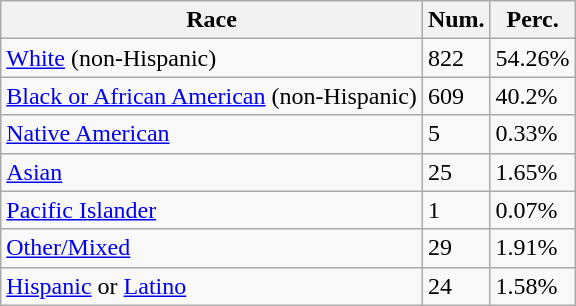<table class="wikitable">
<tr>
<th>Race</th>
<th>Num.</th>
<th>Perc.</th>
</tr>
<tr>
<td><a href='#'>White</a> (non-Hispanic)</td>
<td>822</td>
<td>54.26%</td>
</tr>
<tr>
<td><a href='#'>Black or African American</a> (non-Hispanic)</td>
<td>609</td>
<td>40.2%</td>
</tr>
<tr>
<td><a href='#'>Native American</a></td>
<td>5</td>
<td>0.33%</td>
</tr>
<tr>
<td><a href='#'>Asian</a></td>
<td>25</td>
<td>1.65%</td>
</tr>
<tr>
<td><a href='#'>Pacific Islander</a></td>
<td>1</td>
<td>0.07%</td>
</tr>
<tr>
<td><a href='#'>Other/Mixed</a></td>
<td>29</td>
<td>1.91%</td>
</tr>
<tr>
<td><a href='#'>Hispanic</a> or <a href='#'>Latino</a></td>
<td>24</td>
<td>1.58%</td>
</tr>
</table>
